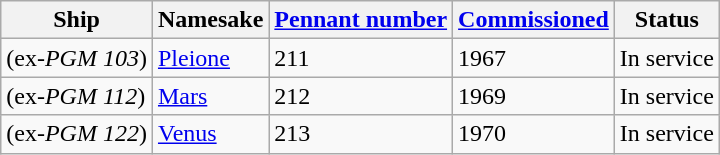<table class="wikitable">
<tr>
<th>Ship</th>
<th>Namesake</th>
<th><a href='#'>Pennant number</a></th>
<th><a href='#'>Commissioned</a></th>
<th>Status</th>
</tr>
<tr>
<td> (ex-<em>PGM 103</em>)</td>
<td><a href='#'>Pleione</a></td>
<td>211</td>
<td>1967</td>
<td>In service</td>
</tr>
<tr>
<td> (ex-<em>PGM 112</em>)</td>
<td><a href='#'>Mars</a></td>
<td>212</td>
<td>1969</td>
<td>In service</td>
</tr>
<tr>
<td> (ex-<em>PGM 122</em>)</td>
<td><a href='#'>Venus</a></td>
<td>213</td>
<td>1970</td>
<td>In service</td>
</tr>
</table>
